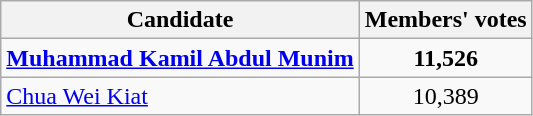<table class="wikitable" style="text-align:center">
<tr>
<th>Candidate</th>
<th>Members' votes</th>
</tr>
<tr>
<td align=left><strong><a href='#'>Muhammad Kamil Abdul Munim</a></strong></td>
<td><strong>11,526</strong></td>
</tr>
<tr>
<td align=left><a href='#'>Chua Wei Kiat</a></td>
<td>10,389</td>
</tr>
</table>
